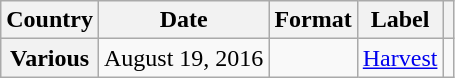<table class="wikitable plainrowheaders" border="1">
<tr>
<th scope="col">Country</th>
<th scope="col">Date</th>
<th scope="col">Format</th>
<th scope="col">Label</th>
<th scope="col"></th>
</tr>
<tr>
<th scope="row">Various</th>
<td>August 19, 2016</td>
<td></td>
<td><a href='#'>Harvest</a></td>
<td align="center"></td>
</tr>
</table>
